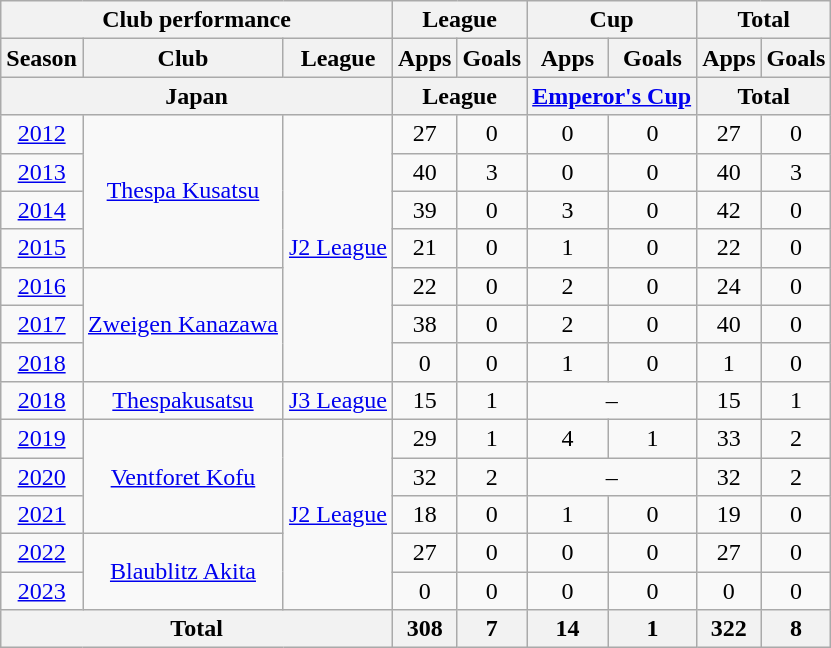<table class="wikitable" style="text-align:center;">
<tr>
<th colspan=3>Club performance</th>
<th colspan=2>League</th>
<th colspan=2>Cup</th>
<th colspan=2>Total</th>
</tr>
<tr>
<th>Season</th>
<th>Club</th>
<th>League</th>
<th>Apps</th>
<th>Goals</th>
<th>Apps</th>
<th>Goals</th>
<th>Apps</th>
<th>Goals</th>
</tr>
<tr>
<th colspan=3>Japan</th>
<th colspan=2>League</th>
<th colspan=2><a href='#'>Emperor's Cup</a></th>
<th colspan=2>Total</th>
</tr>
<tr>
<td><a href='#'>2012</a></td>
<td rowspan=4><a href='#'>Thespa Kusatsu</a></td>
<td rowspan="7"><a href='#'>J2 League</a></td>
<td>27</td>
<td>0</td>
<td>0</td>
<td>0</td>
<td>27</td>
<td>0</td>
</tr>
<tr>
<td><a href='#'>2013</a></td>
<td>40</td>
<td>3</td>
<td>0</td>
<td>0</td>
<td>40</td>
<td>3</td>
</tr>
<tr>
<td><a href='#'>2014</a></td>
<td>39</td>
<td>0</td>
<td>3</td>
<td>0</td>
<td>42</td>
<td>0</td>
</tr>
<tr>
<td><a href='#'>2015</a></td>
<td>21</td>
<td>0</td>
<td>1</td>
<td>0</td>
<td>22</td>
<td>0</td>
</tr>
<tr>
<td><a href='#'>2016</a></td>
<td rowspan="3"><a href='#'>Zweigen Kanazawa</a></td>
<td>22</td>
<td>0</td>
<td>2</td>
<td>0</td>
<td>24</td>
<td>0</td>
</tr>
<tr>
<td><a href='#'>2017</a></td>
<td>38</td>
<td>0</td>
<td>2</td>
<td>0</td>
<td>40</td>
<td>0</td>
</tr>
<tr>
<td><a href='#'>2018</a></td>
<td>0</td>
<td>0</td>
<td>1</td>
<td>0</td>
<td>1</td>
<td>0</td>
</tr>
<tr>
<td><a href='#'>2018</a></td>
<td><a href='#'>Thespakusatsu</a></td>
<td><a href='#'>J3 League</a></td>
<td>15</td>
<td>1</td>
<td colspan="2">–</td>
<td>15</td>
<td>1</td>
</tr>
<tr>
<td><a href='#'>2019</a></td>
<td rowspan="3"><a href='#'>Ventforet Kofu</a></td>
<td rowspan="5"><a href='#'>J2 League</a></td>
<td>29</td>
<td>1</td>
<td>4</td>
<td>1</td>
<td>33</td>
<td>2</td>
</tr>
<tr>
<td><a href='#'>2020</a></td>
<td>32</td>
<td>2</td>
<td colspan="2">–</td>
<td>32</td>
<td>2</td>
</tr>
<tr>
<td><a href='#'>2021</a></td>
<td>18</td>
<td>0</td>
<td>1</td>
<td>0</td>
<td>19</td>
<td>0</td>
</tr>
<tr>
<td><a href='#'>2022</a></td>
<td rowspan="2"><a href='#'>Blaublitz Akita</a></td>
<td>27</td>
<td>0</td>
<td>0</td>
<td>0</td>
<td>27</td>
<td>0</td>
</tr>
<tr>
<td><a href='#'>2023</a></td>
<td>0</td>
<td>0</td>
<td>0</td>
<td>0</td>
<td>0</td>
<td>0</td>
</tr>
<tr>
<th colspan=3>Total</th>
<th>308</th>
<th>7</th>
<th>14</th>
<th>1</th>
<th>322</th>
<th>8</th>
</tr>
</table>
